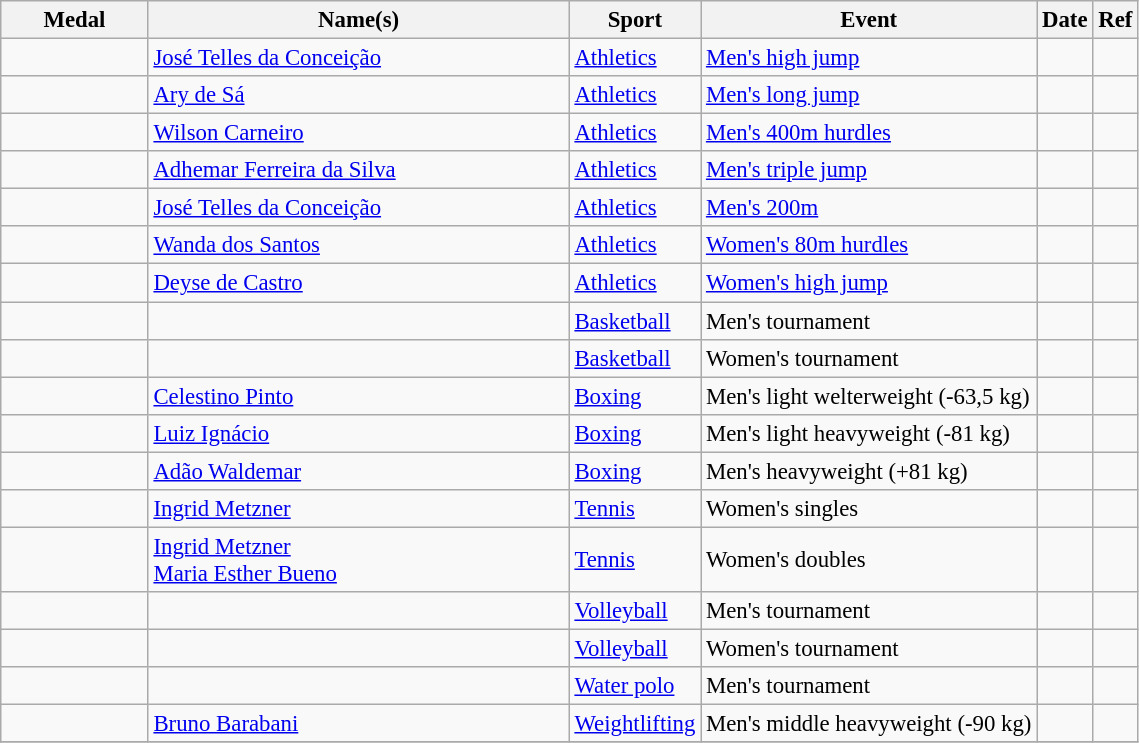<table class="wikitable sortable" style="font-size: 95%;">
<tr>
<th style="width:6em">Medal</th>
<th style="width:18em">Name(s)</th>
<th>Sport</th>
<th>Event</th>
<th>Date</th>
<th>Ref</th>
</tr>
<tr>
<td></td>
<td><a href='#'>José Telles da Conceição</a></td>
<td><a href='#'>Athletics</a></td>
<td><a href='#'>Men's high jump</a></td>
<td></td>
<td></td>
</tr>
<tr>
<td></td>
<td><a href='#'>Ary de Sá</a></td>
<td><a href='#'>Athletics</a></td>
<td><a href='#'>Men's long jump</a></td>
<td></td>
<td></td>
</tr>
<tr>
<td></td>
<td><a href='#'>Wilson Carneiro</a></td>
<td><a href='#'>Athletics</a></td>
<td><a href='#'>Men's 400m hurdles</a></td>
<td></td>
<td></td>
</tr>
<tr>
<td></td>
<td><a href='#'>Adhemar Ferreira da Silva</a></td>
<td><a href='#'>Athletics</a></td>
<td><a href='#'>Men's triple jump</a></td>
<td></td>
<td></td>
</tr>
<tr>
<td></td>
<td><a href='#'>José Telles da Conceição</a></td>
<td><a href='#'>Athletics</a></td>
<td><a href='#'>Men's 200m</a></td>
<td></td>
<td></td>
</tr>
<tr>
<td></td>
<td><a href='#'>Wanda dos Santos</a></td>
<td><a href='#'>Athletics</a></td>
<td><a href='#'>Women's 80m hurdles</a></td>
<td></td>
<td></td>
</tr>
<tr>
<td></td>
<td><a href='#'>Deyse de Castro</a></td>
<td><a href='#'>Athletics</a></td>
<td><a href='#'>Women's high jump</a></td>
<td></td>
<td></td>
</tr>
<tr>
<td></td>
<td><br></td>
<td><a href='#'>Basketball</a></td>
<td>Men's tournament</td>
<td></td>
<td></td>
</tr>
<tr>
<td></td>
<td><br></td>
<td><a href='#'>Basketball</a></td>
<td>Women's tournament</td>
<td></td>
<td></td>
</tr>
<tr>
<td></td>
<td><a href='#'>Celestino Pinto</a></td>
<td><a href='#'>Boxing</a></td>
<td>Men's light welterweight (-63,5 kg)</td>
<td></td>
<td></td>
</tr>
<tr>
<td></td>
<td><a href='#'>Luiz Ignácio</a></td>
<td><a href='#'>Boxing</a></td>
<td>Men's light heavyweight (-81 kg)</td>
<td></td>
<td></td>
</tr>
<tr>
<td></td>
<td><a href='#'>Adão Waldemar</a></td>
<td><a href='#'>Boxing</a></td>
<td>Men's heavyweight (+81 kg)</td>
<td></td>
<td></td>
</tr>
<tr>
<td></td>
<td><a href='#'>Ingrid Metzner</a></td>
<td><a href='#'>Tennis</a></td>
<td>Women's singles</td>
<td></td>
<td></td>
</tr>
<tr>
<td></td>
<td><a href='#'>Ingrid Metzner</a> <br> <a href='#'>Maria Esther Bueno</a></td>
<td><a href='#'>Tennis</a></td>
<td>Women's doubles</td>
<td></td>
<td></td>
</tr>
<tr>
<td></td>
<td><br></td>
<td><a href='#'>Volleyball</a></td>
<td>Men's tournament</td>
<td></td>
<td></td>
</tr>
<tr>
<td></td>
<td><br></td>
<td><a href='#'>Volleyball</a></td>
<td>Women's tournament</td>
<td></td>
<td></td>
</tr>
<tr>
<td></td>
<td><br></td>
<td><a href='#'>Water polo</a></td>
<td>Men's tournament</td>
<td></td>
<td></td>
</tr>
<tr>
<td></td>
<td><a href='#'>Bruno Barabani</a></td>
<td><a href='#'>Weightlifting</a></td>
<td>Men's middle heavyweight (-90 kg)</td>
<td></td>
<td></td>
</tr>
<tr>
</tr>
</table>
